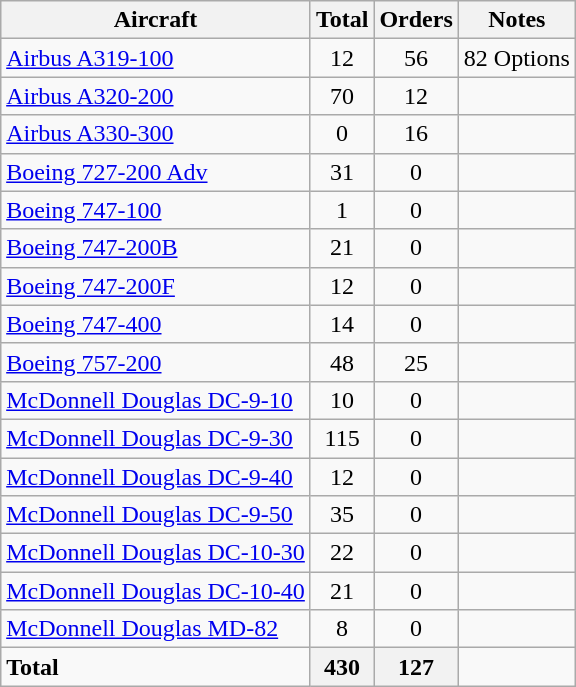<table class="wikitable" style="margin:0.5em auto">
<tr>
<th>Aircraft</th>
<th>Total</th>
<th>Orders</th>
<th>Notes</th>
</tr>
<tr>
<td><a href='#'>Airbus A319-100</a></td>
<td align="center">12</td>
<td align="center">56</td>
<td>82 Options</td>
</tr>
<tr>
<td><a href='#'>Airbus A320-200</a></td>
<td align="center">70</td>
<td align="center">12</td>
<td></td>
</tr>
<tr>
<td><a href='#'>Airbus A330-300</a></td>
<td align="center">0</td>
<td align="center">16</td>
<td></td>
</tr>
<tr>
<td><a href='#'>Boeing 727-200 Adv</a></td>
<td align="center">31</td>
<td align="center">0</td>
<td></td>
</tr>
<tr>
<td><a href='#'>Boeing 747-100</a></td>
<td align="center">1</td>
<td align="center">0</td>
<td></td>
</tr>
<tr>
<td><a href='#'>Boeing 747-200B</a></td>
<td align="center">21</td>
<td align="center">0</td>
<td></td>
</tr>
<tr>
<td><a href='#'>Boeing 747-200F</a></td>
<td align="center">12</td>
<td align="center">0</td>
<td></td>
</tr>
<tr>
<td><a href='#'>Boeing 747-400</a></td>
<td align="center">14</td>
<td align="center">0</td>
<td></td>
</tr>
<tr>
<td><a href='#'>Boeing 757-200</a></td>
<td align="center">48</td>
<td align="center">25</td>
<td></td>
</tr>
<tr>
<td><a href='#'>McDonnell Douglas DC-9-10</a></td>
<td align="center">10</td>
<td align="center">0</td>
<td></td>
</tr>
<tr>
<td><a href='#'>McDonnell Douglas DC-9-30</a></td>
<td align="center">115</td>
<td align="center">0</td>
<td></td>
</tr>
<tr>
<td><a href='#'>McDonnell Douglas DC-9-40</a></td>
<td align="center">12</td>
<td align="center">0</td>
<td></td>
</tr>
<tr>
<td><a href='#'>McDonnell Douglas DC-9-50</a></td>
<td align="center">35</td>
<td align="center">0</td>
<td></td>
</tr>
<tr>
<td><a href='#'>McDonnell Douglas DC-10-30</a></td>
<td align="center">22</td>
<td align="center">0</td>
<td></td>
</tr>
<tr>
<td><a href='#'>McDonnell Douglas DC-10-40</a></td>
<td align="center">21</td>
<td align="center">0</td>
<td></td>
</tr>
<tr>
<td><a href='#'>McDonnell Douglas MD-82</a></td>
<td align="center">8</td>
<td align="center">0</td>
<td></td>
</tr>
<tr>
<td><strong>Total</strong></td>
<th>430</th>
<th>127</th>
<td></td>
</tr>
</table>
